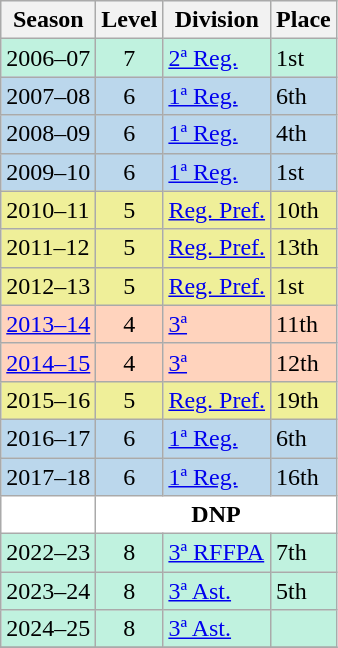<table class="wikitable">
<tr style="background:#f0f6fa;">
<th>Season</th>
<th>Level</th>
<th>Division</th>
<th>Place</th>
</tr>
<tr>
<td style="background:#C0F2DF;">2006–07</td>
<td style="background:#C0F2DF;" align="center">7</td>
<td style="background:#C0F2DF;"><a href='#'>2ª Reg.</a></td>
<td style="background:#C0F2DF;">1st</td>
</tr>
<tr>
<td style="background:#BBD7EC;">2007–08</td>
<td style="background:#BBD7EC;" align="center">6</td>
<td style="background:#BBD7EC;"><a href='#'>1ª Reg.</a></td>
<td style="background:#BBD7EC;">6th</td>
</tr>
<tr>
<td style="background:#BBD7EC;">2008–09</td>
<td style="background:#BBD7EC;" align="center">6</td>
<td style="background:#BBD7EC;"><a href='#'>1ª Reg.</a></td>
<td style="background:#BBD7EC;">4th</td>
</tr>
<tr>
<td style="background:#BBD7EC;">2009–10</td>
<td style="background:#BBD7EC;" align="center">6</td>
<td style="background:#BBD7EC;"><a href='#'>1ª Reg.</a></td>
<td style="background:#BBD7EC;">1st</td>
</tr>
<tr>
<td style="background:#EFEF99;">2010–11</td>
<td style="background:#EFEF99;" align="center">5</td>
<td style="background:#EFEF99;"><a href='#'>Reg. Pref.</a></td>
<td style="background:#EFEF99;">10th</td>
</tr>
<tr>
<td style="background:#EFEF99;">2011–12</td>
<td style="background:#EFEF99;" align="center">5</td>
<td style="background:#EFEF99;"><a href='#'>Reg. Pref.</a></td>
<td style="background:#EFEF99;">13th</td>
</tr>
<tr>
<td style="background:#EFEF99;">2012–13</td>
<td style="background:#EFEF99;" align="center">5</td>
<td style="background:#EFEF99;"><a href='#'>Reg. Pref.</a></td>
<td style="background:#EFEF99;">1st</td>
</tr>
<tr>
<td style="background:#FFD3BD;"><a href='#'>2013–14</a></td>
<td style="background:#FFD3BD;" align="center">4</td>
<td style="background:#FFD3BD;"><a href='#'>3ª</a></td>
<td style="background:#FFD3BD;">11th</td>
</tr>
<tr>
<td style="background:#FFD3BD;"><a href='#'>2014–15</a></td>
<td style="background:#FFD3BD;" align="center">4</td>
<td style="background:#FFD3BD;"><a href='#'>3ª</a></td>
<td style="background:#FFD3BD;">12th</td>
</tr>
<tr>
<td style="background:#EFEF99;">2015–16</td>
<td style="background:#EFEF99;" align="center">5</td>
<td style="background:#EFEF99;"><a href='#'>Reg. Pref.</a></td>
<td style="background:#EFEF99;">19th</td>
</tr>
<tr>
<td style="background:#BBD7EC;">2016–17</td>
<td style="background:#BBD7EC;" align="center">6</td>
<td style="background:#BBD7EC;"><a href='#'>1ª Reg.</a></td>
<td style="background:#BBD7EC;">6th</td>
</tr>
<tr>
<td style="background:#BBD7EC;">2017–18</td>
<td style="background:#BBD7EC;" align="center">6</td>
<td style="background:#BBD7EC;"><a href='#'>1ª Reg.</a></td>
<td style="background:#BBD7EC;">16th</td>
</tr>
<tr>
<td style="background:#FFFFFF;"></td>
<th style="background:#FFFFFF;" colspan="3">DNP</th>
</tr>
<tr>
<td style="background:#C0F2DF;">2022–23</td>
<td style="background:#C0F2DF;" align="center">8</td>
<td style="background:#C0F2DF;"><a href='#'>3ª RFFPA</a></td>
<td style="background:#C0F2DF;">7th</td>
</tr>
<tr>
<td style="background:#C0F2DF;">2023–24</td>
<td style="background:#C0F2DF;" align="center">8</td>
<td style="background:#C0F2DF;"><a href='#'>3ª Ast.</a></td>
<td style="background:#C0F2DF;">5th</td>
</tr>
<tr>
<td style="background:#C0F2DF;">2024–25</td>
<td style="background:#C0F2DF;" align="center">8</td>
<td style="background:#C0F2DF;"><a href='#'>3ª Ast.</a></td>
<td style="background:#C0F2DF;"></td>
</tr>
<tr>
</tr>
</table>
